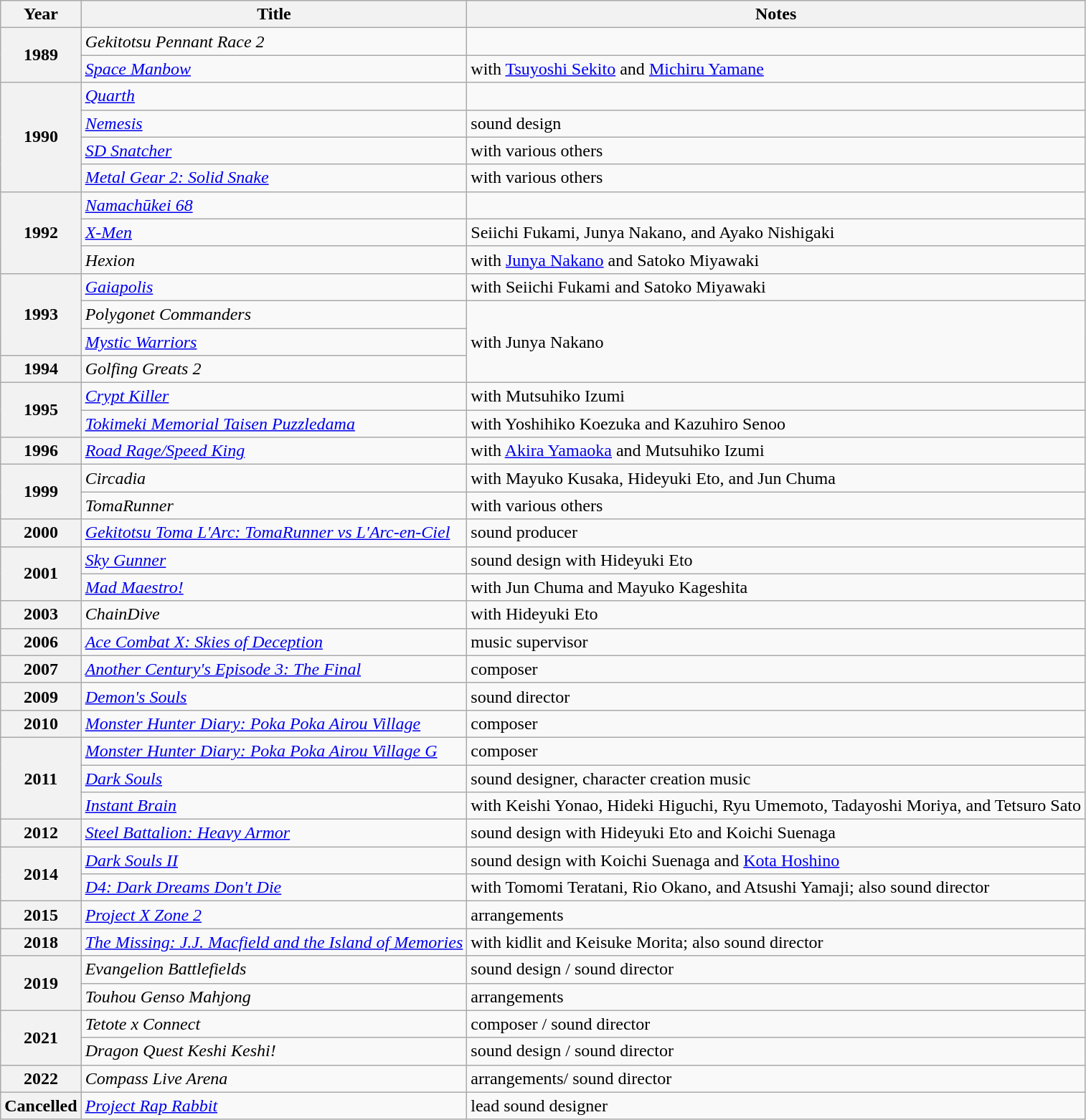<table class="wikitable">
<tr>
<th>Year</th>
<th>Title</th>
<th>Notes</th>
</tr>
<tr>
<th rowspan="2">1989</th>
<td><em>Gekitotsu Pennant Race 2</em></td>
<td></td>
</tr>
<tr>
<td><em><a href='#'>Space Manbow</a></em></td>
<td>with <a href='#'>Tsuyoshi Sekito</a> and <a href='#'>Michiru Yamane</a></td>
</tr>
<tr>
<th rowspan="4">1990</th>
<td><em><a href='#'>Quarth</a></em></td>
<td></td>
</tr>
<tr>
<td><em><a href='#'>Nemesis</a></em></td>
<td>sound design</td>
</tr>
<tr>
<td><em><a href='#'>SD Snatcher</a></em></td>
<td>with various others</td>
</tr>
<tr>
<td><em><a href='#'>Metal Gear 2: Solid Snake</a></em></td>
<td>with various others</td>
</tr>
<tr>
<th rowspan="3">1992</th>
<td><em><a href='#'>Namachūkei 68</a></em></td>
<td></td>
</tr>
<tr>
<td><em><a href='#'>X-Men</a></em></td>
<td>Seiichi Fukami, Junya Nakano, and Ayako Nishigaki</td>
</tr>
<tr>
<td><em>Hexion</em></td>
<td>with <a href='#'>Junya Nakano</a> and Satoko Miyawaki</td>
</tr>
<tr>
<th rowspan="3">1993</th>
<td><em><a href='#'>Gaiapolis</a></em></td>
<td>with Seiichi Fukami and Satoko Miyawaki</td>
</tr>
<tr>
<td><em>Polygonet Commanders</em></td>
<td rowspan="3">with Junya Nakano</td>
</tr>
<tr>
<td><em><a href='#'>Mystic Warriors</a></em></td>
</tr>
<tr>
<th>1994</th>
<td><em>Golfing Greats 2</em></td>
</tr>
<tr>
<th rowspan="2">1995</th>
<td><em><a href='#'>Crypt Killer</a></em></td>
<td>with Mutsuhiko Izumi</td>
</tr>
<tr>
<td><em><a href='#'>Tokimeki Memorial Taisen Puzzledama</a></em></td>
<td>with Yoshihiko Koezuka and Kazuhiro Senoo</td>
</tr>
<tr>
<th>1996</th>
<td><em><a href='#'>Road Rage/Speed King</a></em></td>
<td>with <a href='#'>Akira Yamaoka</a> and Mutsuhiko Izumi</td>
</tr>
<tr>
<th rowspan="2">1999</th>
<td><em>Circadia</em></td>
<td>with Mayuko Kusaka, Hideyuki Eto, and Jun Chuma</td>
</tr>
<tr>
<td><em>TomaRunner</em></td>
<td>with various others</td>
</tr>
<tr>
<th>2000</th>
<td><em><a href='#'>Gekitotsu Toma L'Arc: TomaRunner vs L'Arc-en-Ciel</a></em></td>
<td>sound producer</td>
</tr>
<tr>
<th rowspan="2">2001</th>
<td><em><a href='#'>Sky Gunner</a></em></td>
<td>sound design with Hideyuki Eto</td>
</tr>
<tr>
<td><em><a href='#'>Mad Maestro!</a></em></td>
<td>with Jun Chuma and Mayuko Kageshita</td>
</tr>
<tr>
<th>2003</th>
<td><em>ChainDive</em></td>
<td>with Hideyuki Eto</td>
</tr>
<tr>
<th>2006</th>
<td><em><a href='#'>Ace Combat X: Skies of Deception</a></em></td>
<td>music supervisor</td>
</tr>
<tr>
<th>2007</th>
<td><em><a href='#'>Another Century's Episode 3: The Final</a></em></td>
<td>composer</td>
</tr>
<tr>
<th>2009</th>
<td><em><a href='#'>Demon's Souls</a></em></td>
<td>sound director</td>
</tr>
<tr>
<th>2010</th>
<td><em><a href='#'>Monster Hunter Diary: Poka Poka Airou Village</a></em></td>
<td>composer</td>
</tr>
<tr>
<th rowspan="3">2011</th>
<td><em><a href='#'>Monster Hunter Diary: Poka Poka Airou Village G</a></em></td>
<td>composer</td>
</tr>
<tr>
<td><em><a href='#'>Dark Souls</a></em></td>
<td>sound designer, character creation music</td>
</tr>
<tr>
<td><em><a href='#'>Instant Brain</a></em></td>
<td>with Keishi Yonao, Hideki Higuchi, Ryu Umemoto, Tadayoshi Moriya, and Tetsuro Sato</td>
</tr>
<tr>
<th>2012</th>
<td><em><a href='#'>Steel Battalion: Heavy Armor</a></em></td>
<td>sound design with Hideyuki Eto and Koichi Suenaga</td>
</tr>
<tr>
<th rowspan="2">2014</th>
<td><em><a href='#'>Dark Souls II</a></em></td>
<td>sound design with Koichi Suenaga and <a href='#'>Kota Hoshino</a></td>
</tr>
<tr>
<td><em><a href='#'>D4: Dark Dreams Don't Die</a></em></td>
<td>with Tomomi Teratani, Rio Okano, and Atsushi Yamaji; also sound director</td>
</tr>
<tr>
<th>2015</th>
<td><em><a href='#'>Project X Zone 2</a></em></td>
<td>arrangements</td>
</tr>
<tr>
<th>2018</th>
<td><em><a href='#'>The Missing: J.J. Macfield and the Island of Memories</a></em></td>
<td>with kidlit and Keisuke Morita; also sound director</td>
</tr>
<tr>
<th rowspan="2">2019</th>
<td><em>Evangelion Battlefields</em></td>
<td>sound design / sound director</td>
</tr>
<tr>
<td><em>Touhou Genso Mahjong</em></td>
<td>arrangements</td>
</tr>
<tr>
<th rowspan="2">2021</th>
<td><em>Tetote x Connect</em></td>
<td>composer / sound director</td>
</tr>
<tr>
<td><em>Dragon Quest Keshi Keshi!</em></td>
<td>sound design / sound director</td>
</tr>
<tr>
<th>2022</th>
<td><em>Compass Live Arena</em></td>
<td>arrangements/ sound director</td>
</tr>
<tr>
<th>Cancelled</th>
<td><em><a href='#'>Project Rap Rabbit</a></em></td>
<td>lead sound designer</td>
</tr>
</table>
